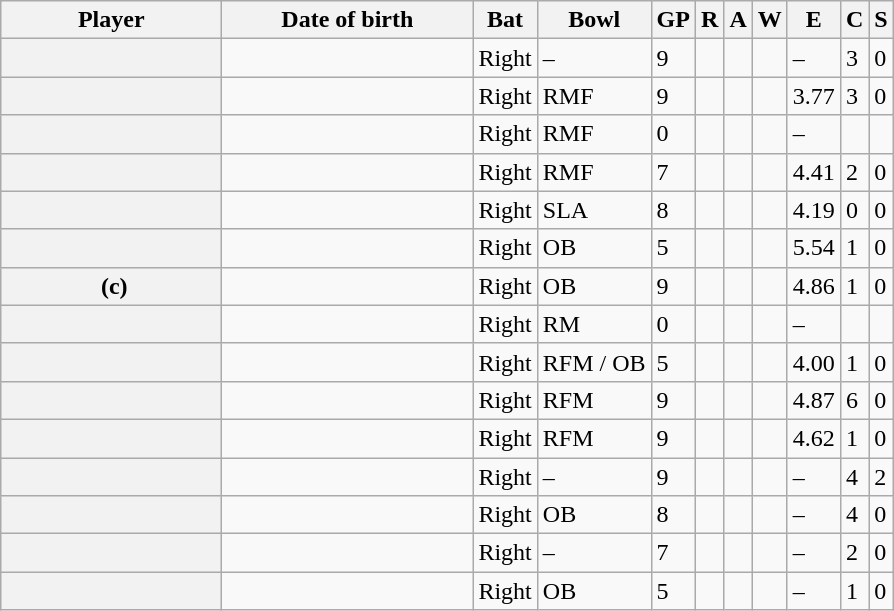<table class="wikitable sortable plainrowheaders">
<tr>
<th scope="col" width="140">Player</th>
<th scope="col" width="160">Date of birth</th>
<th scope="col">Bat</th>
<th scope="col">Bowl</th>
<th scope="col">GP</th>
<th scope="col">R</th>
<th scope="col">A</th>
<th scope="col">W</th>
<th scope="col">E</th>
<th scope="col">C</th>
<th scope="col">S</th>
</tr>
<tr>
<th scope="row"> </th>
<td></td>
<td>Right</td>
<td>–</td>
<td>9</td>
<td></td>
<td></td>
<td></td>
<td>–</td>
<td>3</td>
<td>0</td>
</tr>
<tr>
<th scope="row"></th>
<td></td>
<td>Right</td>
<td>RMF</td>
<td>9</td>
<td></td>
<td></td>
<td></td>
<td>3.77</td>
<td>3</td>
<td>0</td>
</tr>
<tr>
<th scope="row"></th>
<td></td>
<td>Right</td>
<td>RMF</td>
<td>0</td>
<td></td>
<td></td>
<td></td>
<td>–</td>
<td></td>
<td></td>
</tr>
<tr>
<th scope="row"></th>
<td></td>
<td>Right</td>
<td>RMF</td>
<td>7</td>
<td></td>
<td></td>
<td></td>
<td>4.41</td>
<td>2</td>
<td>0</td>
</tr>
<tr>
<th scope="row"></th>
<td></td>
<td>Right</td>
<td>SLA</td>
<td>8</td>
<td></td>
<td></td>
<td></td>
<td>4.19</td>
<td>0</td>
<td>0</td>
</tr>
<tr>
<th scope="row"></th>
<td></td>
<td>Right</td>
<td>OB</td>
<td>5</td>
<td></td>
<td></td>
<td></td>
<td>5.54</td>
<td>1</td>
<td>0</td>
</tr>
<tr>
<th scope="row"> (c)</th>
<td></td>
<td>Right</td>
<td>OB</td>
<td>9</td>
<td></td>
<td></td>
<td></td>
<td>4.86</td>
<td>1</td>
<td>0</td>
</tr>
<tr>
<th scope="row"></th>
<td></td>
<td>Right</td>
<td>RM</td>
<td>0</td>
<td></td>
<td></td>
<td></td>
<td>–</td>
<td></td>
<td></td>
</tr>
<tr>
<th scope="row"></th>
<td></td>
<td>Right</td>
<td>RFM / OB</td>
<td>5</td>
<td></td>
<td></td>
<td></td>
<td>4.00</td>
<td>1</td>
<td>0</td>
</tr>
<tr>
<th scope="row"></th>
<td></td>
<td>Right</td>
<td>RFM</td>
<td>9</td>
<td></td>
<td></td>
<td></td>
<td>4.87</td>
<td>6</td>
<td>0</td>
</tr>
<tr>
<th scope="row"></th>
<td></td>
<td>Right</td>
<td>RFM</td>
<td>9</td>
<td></td>
<td></td>
<td></td>
<td>4.62</td>
<td>1</td>
<td>0</td>
</tr>
<tr>
<th scope="row"> </th>
<td></td>
<td>Right</td>
<td>–</td>
<td>9</td>
<td></td>
<td></td>
<td></td>
<td>–</td>
<td>4</td>
<td>2</td>
</tr>
<tr>
<th scope="row"></th>
<td></td>
<td>Right</td>
<td>OB</td>
<td>8</td>
<td></td>
<td></td>
<td></td>
<td>–</td>
<td>4</td>
<td>0</td>
</tr>
<tr>
<th scope="row"> </th>
<td></td>
<td>Right</td>
<td>–</td>
<td>7</td>
<td></td>
<td></td>
<td></td>
<td>–</td>
<td>2</td>
<td>0</td>
</tr>
<tr>
<th scope="row"></th>
<td></td>
<td>Right</td>
<td>OB</td>
<td>5</td>
<td></td>
<td></td>
<td></td>
<td>–</td>
<td>1</td>
<td>0</td>
</tr>
</table>
